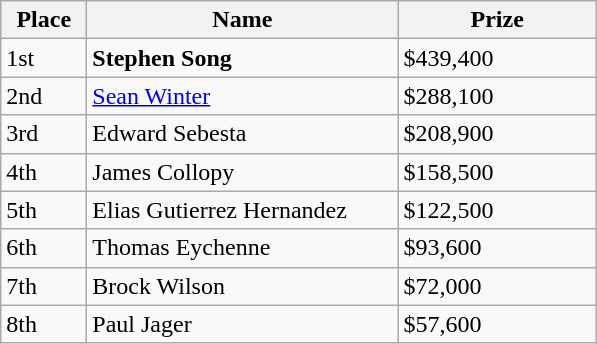<table class="wikitable">
<tr>
<th width="50">Place</th>
<th width="200">Name</th>
<th width="125">Prize</th>
</tr>
<tr>
<td>1st</td>
<td> <strong>Stephen Song</strong></td>
<td>$439,400</td>
</tr>
<tr>
<td>2nd</td>
<td> <a href='#'>Sean Winter</a></td>
<td>$288,100</td>
</tr>
<tr>
<td>3rd</td>
<td> Edward Sebesta</td>
<td>$208,900</td>
</tr>
<tr>
<td>4th</td>
<td> James Collopy</td>
<td>$158,500</td>
</tr>
<tr>
<td>5th</td>
<td> Elias Gutierrez Hernandez</td>
<td>$122,500</td>
</tr>
<tr>
<td>6th</td>
<td> Thomas Eychenne</td>
<td>$93,600</td>
</tr>
<tr>
<td>7th</td>
<td> Brock Wilson</td>
<td>$72,000</td>
</tr>
<tr>
<td>8th</td>
<td> Paul Jager</td>
<td>$57,600</td>
</tr>
</table>
